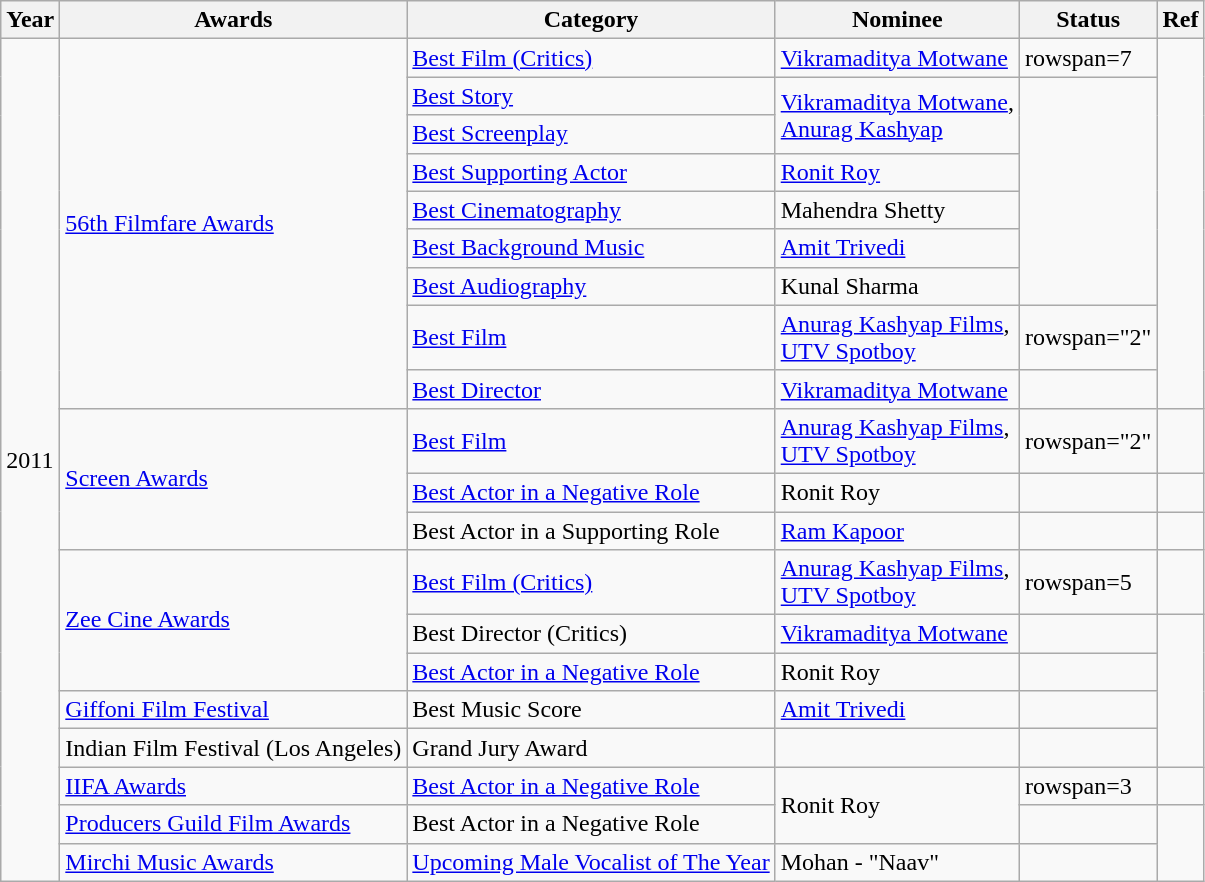<table class="wikitable">
<tr>
<th>Year</th>
<th>Awards</th>
<th>Category</th>
<th>Nominee</th>
<th>Status</th>
<th>Ref</th>
</tr>
<tr>
<td rowspan="20">2011</td>
<td rowspan=9><a href='#'>56th Filmfare Awards</a></td>
<td><a href='#'>Best Film (Critics)</a></td>
<td><a href='#'>Vikramaditya Motwane</a></td>
<td>rowspan=7 </td>
<td rowspan=9></td>
</tr>
<tr>
<td><a href='#'>Best Story</a></td>
<td rowspan="2"><a href='#'>Vikramaditya Motwane</a>,<br><a href='#'>Anurag Kashyap</a></td>
</tr>
<tr>
<td><a href='#'>Best Screenplay</a></td>
</tr>
<tr>
<td><a href='#'>Best Supporting Actor</a></td>
<td><a href='#'>Ronit Roy</a></td>
</tr>
<tr>
<td><a href='#'>Best Cinematography</a></td>
<td>Mahendra Shetty</td>
</tr>
<tr>
<td><a href='#'>Best Background Music</a></td>
<td><a href='#'>Amit Trivedi</a></td>
</tr>
<tr>
<td><a href='#'>Best Audiography</a></td>
<td>Kunal Sharma</td>
</tr>
<tr>
<td><a href='#'>Best Film</a></td>
<td><a href='#'>Anurag Kashyap Films</a>,<br><a href='#'>UTV Spotboy</a></td>
<td>rowspan="2"</td>
</tr>
<tr>
<td><a href='#'>Best Director</a></td>
<td><a href='#'>Vikramaditya Motwane</a></td>
</tr>
<tr>
<td rowspan="3"><a href='#'>Screen Awards</a></td>
<td><a href='#'>Best Film</a></td>
<td><a href='#'>Anurag Kashyap Films</a>,<br><a href='#'>UTV Spotboy</a></td>
<td>rowspan="2"</td>
<td></td>
</tr>
<tr>
<td><a href='#'>Best Actor in a Negative Role</a></td>
<td>Ronit Roy</td>
<td></td>
</tr>
<tr>
<td>Best Actor in a Supporting Role</td>
<td><a href='#'>Ram Kapoor</a></td>
<td></td>
<td></td>
</tr>
<tr>
<td rowspan="3"><a href='#'>Zee Cine Awards</a></td>
<td><a href='#'>Best Film (Critics)</a></td>
<td><a href='#'>Anurag Kashyap Films</a>,<br><a href='#'>UTV Spotboy</a></td>
<td>rowspan=5 </td>
<td></td>
</tr>
<tr>
<td>Best Director (Critics)</td>
<td><a href='#'>Vikramaditya Motwane</a></td>
<td></td>
</tr>
<tr>
<td><a href='#'>Best Actor in a Negative Role</a></td>
<td>Ronit Roy</td>
<td></td>
</tr>
<tr>
<td><a href='#'>Giffoni Film Festival</a></td>
<td>Best Music Score</td>
<td><a href='#'>Amit Trivedi</a></td>
<td></td>
</tr>
<tr>
<td>Indian Film Festival (Los Angeles)</td>
<td>Grand Jury Award</td>
<td></td>
<td></td>
</tr>
<tr>
<td><a href='#'>IIFA Awards</a></td>
<td><a href='#'>Best Actor in a Negative Role</a></td>
<td rowspan="2">Ronit Roy</td>
<td>rowspan=3 </td>
<td></td>
</tr>
<tr>
<td><a href='#'>Producers Guild Film Awards</a></td>
<td>Best Actor in a Negative Role</td>
<td></td>
</tr>
<tr>
<td><a href='#'>Mirchi Music Awards</a></td>
<td><a href='#'>Upcoming Male Vocalist of The Year</a></td>
<td>Mohan - "Naav"</td>
<td></td>
</tr>
</table>
